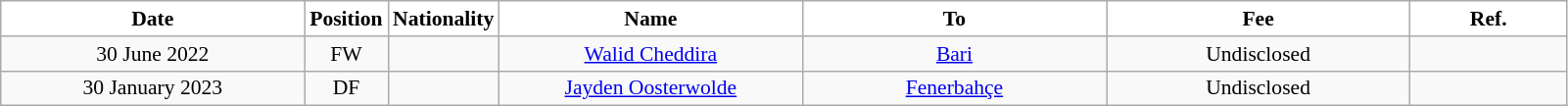<table class="wikitable" style="text-align:center; font-size:90%; ">
<tr>
<th style="background:#FFFFFF; color:black; width:200px;">Date</th>
<th style="background:#FFFFFF; color:black; width:50px;">Position</th>
<th style="background:#FFFFFF; color:black; width:50px;">Nationality</th>
<th style="background:#FFFFFF; color:black; width:200px;">Name</th>
<th style="background:#FFFFFF; color:black; width:200px;">To</th>
<th style="background:#FFFFFF; color:black; width:200px;">Fee</th>
<th style="background:#FFFFFF; color:black; width:100px;">Ref.</th>
</tr>
<tr>
<td>30 June 2022</td>
<td>FW</td>
<td></td>
<td><a href='#'>Walid Cheddira</a></td>
<td><a href='#'>Bari</a></td>
<td>Undisclosed</td>
<td></td>
</tr>
<tr>
<td>30 January 2023</td>
<td>DF</td>
<td></td>
<td><a href='#'>Jayden Oosterwolde</a></td>
<td><a href='#'>Fenerbahçe</a></td>
<td>Undisclosed</td>
<td></td>
</tr>
</table>
